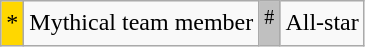<table class=wikitable>
<tr>
<td bgcolor=gold>*</td>
<td>Mythical team member</td>
<td style="background:silver;"><sup>#</sup></td>
<td>All-star</td>
</tr>
</table>
